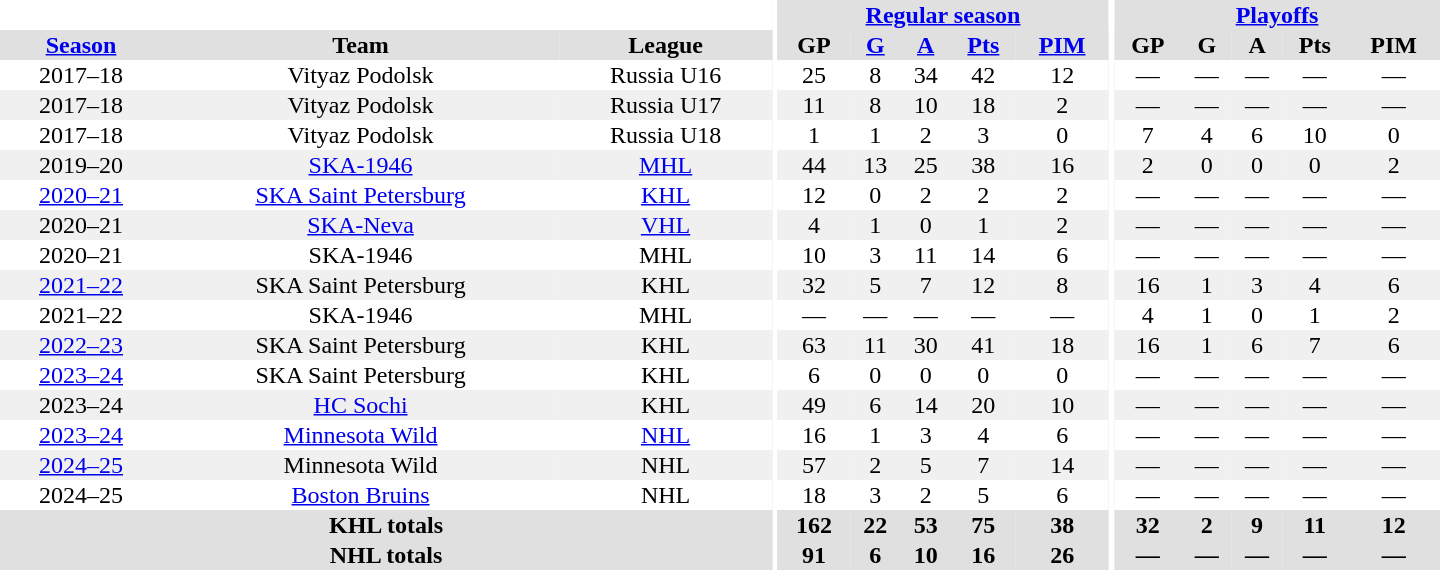<table border="0" cellpadding="1" cellspacing="0" style="text-align:center; width:60em">
<tr bgcolor="#e0e0e0">
<th colspan="3" bgcolor="#ffffff"></th>
<th rowspan="99" bgcolor="#ffffff"></th>
<th colspan="5"><a href='#'>Regular season</a></th>
<th rowspan="99" bgcolor="#ffffff"></th>
<th colspan="5"><a href='#'>Playoffs</a></th>
</tr>
<tr bgcolor="#e0e0e0">
<th><a href='#'>Season</a></th>
<th>Team</th>
<th>League</th>
<th>GP</th>
<th><a href='#'>G</a></th>
<th><a href='#'>A</a></th>
<th><a href='#'>Pts</a></th>
<th><a href='#'>PIM</a></th>
<th>GP</th>
<th>G</th>
<th>A</th>
<th>Pts</th>
<th>PIM</th>
</tr>
<tr>
<td>2017–18</td>
<td>Vityaz Podolsk</td>
<td>Russia U16</td>
<td>25</td>
<td>8</td>
<td>34</td>
<td>42</td>
<td>12</td>
<td>—</td>
<td>—</td>
<td>—</td>
<td>—</td>
<td>—</td>
</tr>
<tr bgcolor="#f0f0f0">
<td>2017–18</td>
<td>Vityaz Podolsk</td>
<td>Russia U17</td>
<td>11</td>
<td>8</td>
<td>10</td>
<td>18</td>
<td>2</td>
<td>—</td>
<td>—</td>
<td>—</td>
<td>—</td>
<td>—</td>
</tr>
<tr>
<td>2017–18</td>
<td>Vityaz Podolsk</td>
<td>Russia U18</td>
<td>1</td>
<td>1</td>
<td>2</td>
<td>3</td>
<td>0</td>
<td>7</td>
<td>4</td>
<td>6</td>
<td>10</td>
<td>0</td>
</tr>
<tr bgcolor="#f0f0f0">
<td>2019–20</td>
<td><a href='#'>SKA-1946</a></td>
<td><a href='#'>MHL</a></td>
<td>44</td>
<td>13</td>
<td>25</td>
<td>38</td>
<td>16</td>
<td>2</td>
<td>0</td>
<td>0</td>
<td>0</td>
<td>2</td>
</tr>
<tr>
<td><a href='#'>2020–21</a></td>
<td><a href='#'>SKA Saint Petersburg</a></td>
<td><a href='#'>KHL</a></td>
<td>12</td>
<td>0</td>
<td>2</td>
<td>2</td>
<td>2</td>
<td>—</td>
<td>—</td>
<td>—</td>
<td>—</td>
<td>—</td>
</tr>
<tr bgcolor="#f0f0f0">
<td>2020–21</td>
<td><a href='#'>SKA-Neva</a></td>
<td><a href='#'>VHL</a></td>
<td>4</td>
<td>1</td>
<td>0</td>
<td>1</td>
<td>2</td>
<td>—</td>
<td>—</td>
<td>—</td>
<td>—</td>
<td>—</td>
</tr>
<tr>
<td>2020–21</td>
<td>SKA-1946</td>
<td>MHL</td>
<td>10</td>
<td>3</td>
<td>11</td>
<td>14</td>
<td>6</td>
<td>—</td>
<td>—</td>
<td>—</td>
<td>—</td>
<td>—</td>
</tr>
<tr bgcolor="#f0f0f0">
<td><a href='#'>2021–22</a></td>
<td>SKA Saint Petersburg</td>
<td>KHL</td>
<td>32</td>
<td>5</td>
<td>7</td>
<td>12</td>
<td>8</td>
<td>16</td>
<td>1</td>
<td>3</td>
<td>4</td>
<td>6</td>
</tr>
<tr>
<td>2021–22</td>
<td>SKA-1946</td>
<td>MHL</td>
<td>—</td>
<td>—</td>
<td>—</td>
<td>—</td>
<td>—</td>
<td>4</td>
<td>1</td>
<td>0</td>
<td>1</td>
<td>2</td>
</tr>
<tr bgcolor="#f0f0f0">
<td><a href='#'>2022–23</a></td>
<td>SKA Saint Petersburg</td>
<td>KHL</td>
<td>63</td>
<td>11</td>
<td>30</td>
<td>41</td>
<td>18</td>
<td>16</td>
<td>1</td>
<td>6</td>
<td>7</td>
<td>6</td>
</tr>
<tr>
<td><a href='#'>2023–24</a></td>
<td>SKA Saint Petersburg</td>
<td>KHL</td>
<td>6</td>
<td>0</td>
<td>0</td>
<td>0</td>
<td>0</td>
<td>—</td>
<td>—</td>
<td>—</td>
<td>—</td>
<td>—</td>
</tr>
<tr bgcolor="#f0f0f0">
<td>2023–24</td>
<td><a href='#'>HC Sochi</a></td>
<td>KHL</td>
<td>49</td>
<td>6</td>
<td>14</td>
<td>20</td>
<td>10</td>
<td>—</td>
<td>—</td>
<td>—</td>
<td>—</td>
<td>—</td>
</tr>
<tr>
<td><a href='#'>2023–24</a></td>
<td><a href='#'>Minnesota Wild</a></td>
<td><a href='#'>NHL</a></td>
<td>16</td>
<td>1</td>
<td>3</td>
<td>4</td>
<td>6</td>
<td>—</td>
<td>—</td>
<td>—</td>
<td>—</td>
<td>—</td>
</tr>
<tr bgcolor="#f0f0f0">
<td><a href='#'>2024–25</a></td>
<td>Minnesota Wild</td>
<td>NHL</td>
<td>57</td>
<td>2</td>
<td>5</td>
<td>7</td>
<td>14</td>
<td>—</td>
<td>—</td>
<td>—</td>
<td>—</td>
<td>—</td>
</tr>
<tr>
<td>2024–25</td>
<td><a href='#'>Boston Bruins</a></td>
<td>NHL</td>
<td>18</td>
<td>3</td>
<td>2</td>
<td>5</td>
<td>6</td>
<td>—</td>
<td>—</td>
<td>—</td>
<td>—</td>
<td>—</td>
</tr>
<tr bgcolor="#e0e0e0">
<th colspan="3">KHL totals</th>
<th>162</th>
<th>22</th>
<th>53</th>
<th>75</th>
<th>38</th>
<th>32</th>
<th>2</th>
<th>9</th>
<th>11</th>
<th>12</th>
</tr>
<tr bgcolor="#e0e0e0">
<th colspan="3">NHL totals</th>
<th>91</th>
<th>6</th>
<th>10</th>
<th>16</th>
<th>26</th>
<th>—</th>
<th>—</th>
<th>—</th>
<th>—</th>
<th>—</th>
</tr>
</table>
